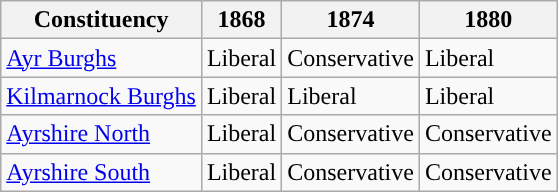<table class="wikitable">
<tr>
<th>Constituency</th>
<th>1868</th>
<th>1874</th>
<th>1880</th>
</tr>
<tr>
<td><a href='#'>Ayr Burghs</a></td>
<td>Liberal</td>
<td>Conservative</td>
<td>Liberal</td>
</tr>
<tr>
<td><a href='#'>Kilmarnock Burghs</a></td>
<td>Liberal</td>
<td>Liberal</td>
<td>Liberal</td>
</tr>
<tr>
<td><a href='#'>Ayrshire North</a></td>
<td>Liberal</td>
<td>Conservative</td>
<td>Conservative</td>
</tr>
<tr>
<td><a href='#'>Ayrshire South</a></td>
<td>Liberal</td>
<td>Conservative</td>
<td>Conservative</td>
</tr>
</table>
